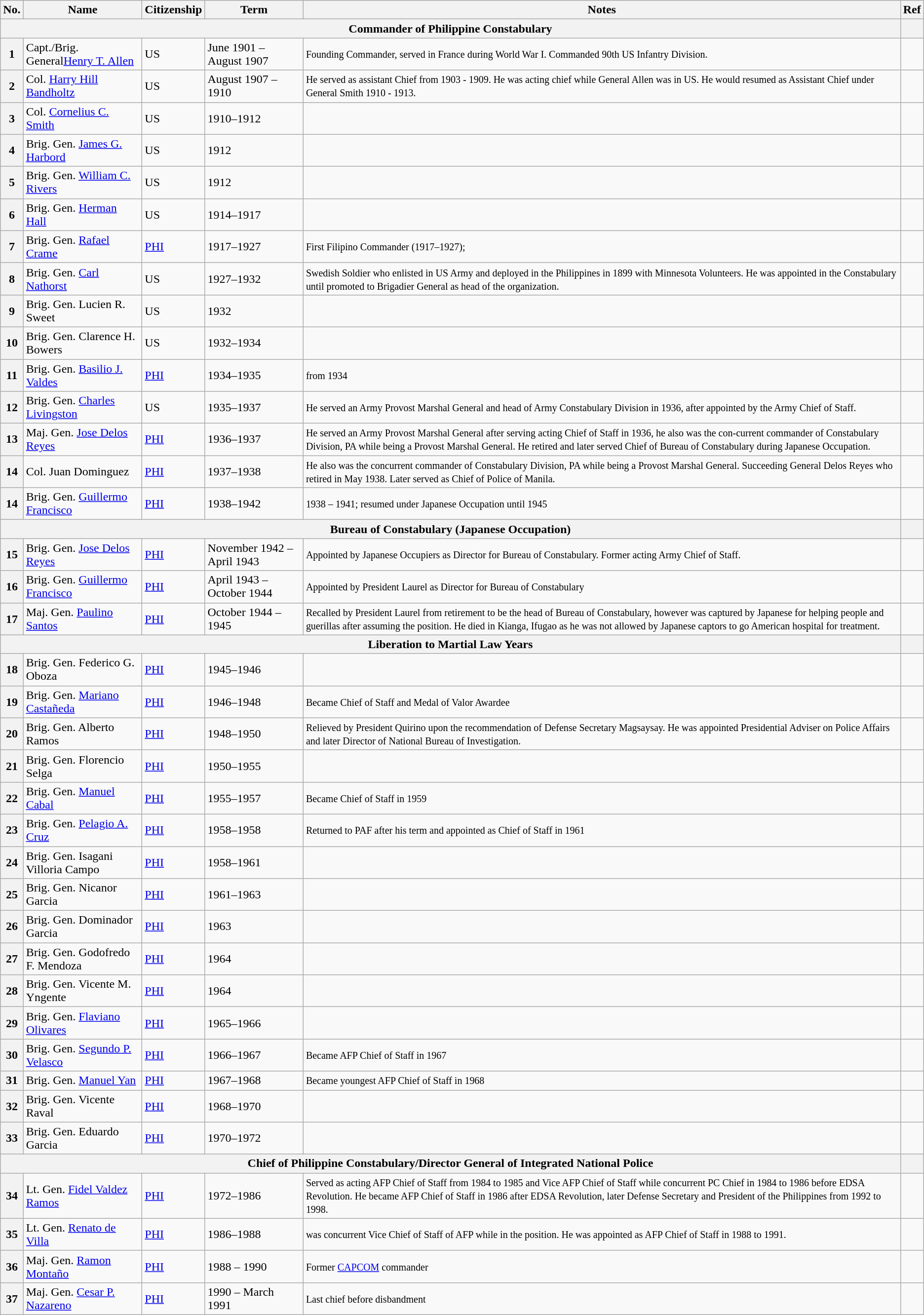<table class="wikitable sortable">
<tr>
<th scope="col">No.</th>
<th colwidth="50">Name</th>
<th scope="col">Citizenship</th>
<th scope="col">Term</th>
<th scope="col">Notes</th>
<th>Ref</th>
</tr>
<tr>
<th colspan="5">Commander of Philippine Constabulary</th>
<th></th>
</tr>
<tr>
<th scope="row" style="text-align:center;">1</th>
<td>Capt./Brig. General<a href='#'>Henry T. Allen</a></td>
<td> US</td>
<td>June 1901 – August 1907</td>
<td><small>Founding Commander, served in France during World War I. Commanded 90th US Infantry Division.</small></td>
<td></td>
</tr>
<tr>
<th>2</th>
<td>Col. <a href='#'>Harry Hill Bandholtz</a></td>
<td> US</td>
<td>August 1907 – 1910</td>
<td><small>He served as assistant Chief from 1903 - 1909. He was acting chief while General Allen was in US. He would resumed as Assistant Chief under General Smith 1910 - 1913.</small></td>
<td></td>
</tr>
<tr>
<th>3</th>
<td>Col. <a href='#'>Cornelius C. Smith</a></td>
<td> US</td>
<td>1910–1912</td>
<td></td>
<td></td>
</tr>
<tr>
<th>4</th>
<td>Brig. Gen. <a href='#'>James G. Harbord</a></td>
<td> US</td>
<td>1912</td>
<td></td>
<td></td>
</tr>
<tr>
<th>5</th>
<td>Brig. Gen. <a href='#'>William C. Rivers</a></td>
<td> US</td>
<td>1912</td>
<td></td>
<td></td>
</tr>
<tr>
<th>6</th>
<td>Brig. Gen. <a href='#'>Herman Hall</a></td>
<td> US</td>
<td>1914–1917</td>
<td></td>
<td></td>
</tr>
<tr>
<th>7</th>
<td>Brig. Gen. <a href='#'>Rafael Crame</a></td>
<td> <a href='#'>PHI</a></td>
<td>1917–1927</td>
<td><small>First Filipino Commander (1917–1927);</small></td>
<td></td>
</tr>
<tr>
<th>8</th>
<td>Brig. Gen. <a href='#'>Carl Nathorst</a></td>
<td> US</td>
<td>1927–1932</td>
<td><small>Swedish Soldier who enlisted in US Army and deployed in the Philippines in 1899 with Minnesota Volunteers. He was appointed in the Constabulary until promoted to Brigadier General as head of the organization.</small></td>
<td></td>
</tr>
<tr>
<th>9</th>
<td>Brig. Gen. Lucien R. Sweet</td>
<td> US</td>
<td>1932</td>
<td></td>
<td></td>
</tr>
<tr>
<th>10</th>
<td>Brig. Gen. Clarence H. Bowers</td>
<td> US</td>
<td>1932–1934</td>
<td></td>
<td></td>
</tr>
<tr>
<th>11</th>
<td>Brig. Gen. <a href='#'>Basilio J. Valdes</a></td>
<td> <a href='#'>PHI</a></td>
<td>1934–1935</td>
<td><small>from 1934</small></td>
<td></td>
</tr>
<tr>
<th>12</th>
<td>Brig. Gen. <a href='#'>Charles Livingston</a></td>
<td> US</td>
<td>1935–1937</td>
<td><small>He served an Army Provost Marshal General and head of Army Constabulary Division in 1936, after appointed by the Army Chief of Staff.</small></td>
<td></td>
</tr>
<tr>
<th>13</th>
<td>Maj. Gen. <a href='#'>Jose Delos Reyes</a></td>
<td> <a href='#'>PHI</a></td>
<td>1936–1937</td>
<td><small>He served an Army Provost Marshal General after serving acting Chief of Staff in 1936, he also was the con-current commander of Constabulary Division, PA while being a Provost Marshal General. He retired and later served Chief of Bureau of Constabulary during Japanese Occupation.</small></td>
<td></td>
</tr>
<tr>
<th>14</th>
<td>Col. Juan Dominguez</td>
<td> <a href='#'>PHI</a></td>
<td>1937–1938</td>
<td><small>He also was the concurrent commander of Constabulary Division, PA while being a Provost Marshal General. Succeeding General Delos Reyes who retired in May 1938. Later served as Chief of Police of Manila.</small></td>
<td></td>
</tr>
<tr>
<th>14</th>
<td>Brig. Gen. <a href='#'>Guillermo Francisco</a></td>
<td> <a href='#'>PHI</a></td>
<td>1938–1942</td>
<td><small>1938 – 1941; resumed under Japanese Occupation until 1945</small></td>
<td></td>
</tr>
<tr>
<th colspan="5">Bureau of Constabulary (Japanese Occupation)</th>
<th></th>
</tr>
<tr>
<th>15</th>
<td>Brig. Gen. <a href='#'>Jose Delos Reyes</a></td>
<td> <a href='#'>PHI</a></td>
<td>November 1942 – April 1943</td>
<td><small>Appointed by Japanese Occupiers as Director for Bureau of Constabulary. Former acting Army Chief of Staff.</small></td>
<td></td>
</tr>
<tr>
<th>16</th>
<td>Brig. Gen. <a href='#'>Guillermo Francisco</a></td>
<td> <a href='#'>PHI</a></td>
<td>April 1943 – October 1944</td>
<td><small>Appointed by President Laurel as Director for Bureau of Constabulary</small></td>
<td></td>
</tr>
<tr>
<th>17</th>
<td>Maj. Gen. <a href='#'>Paulino Santos</a></td>
<td> <a href='#'>PHI</a></td>
<td>October 1944 – 1945</td>
<td><small>Recalled by President Laurel from retirement to be the head of Bureau of Constabulary, however was captured by Japanese for helping people and guerillas after assuming the position. He died in Kianga, Ifugao as he was not allowed by Japanese captors to go American hospital for treatment.</small></td>
<td></td>
</tr>
<tr>
<th colspan="5">Liberation to Martial Law Years</th>
<th></th>
</tr>
<tr>
<th>18</th>
<td>Brig. Gen. Federico G. Oboza</td>
<td> <a href='#'>PHI</a></td>
<td>1945–1946</td>
<td></td>
<td></td>
</tr>
<tr>
<th>19</th>
<td>Brig. Gen. <a href='#'>Mariano Castañeda</a></td>
<td> <a href='#'>PHI</a></td>
<td>1946–1948</td>
<td><small>Became Chief of Staff and Medal of Valor Awardee</small></td>
<td></td>
</tr>
<tr>
<th>20</th>
<td>Brig. Gen. Alberto Ramos</td>
<td> <a href='#'>PHI</a></td>
<td>1948–1950</td>
<td><small>Relieved by President Quirino upon the recommendation of Defense Secretary Magsaysay. He was appointed Presidential Adviser on Police Affairs and later Director of National Bureau of Investigation.</small></td>
<td></td>
</tr>
<tr>
<th>21</th>
<td>Brig. Gen. Florencio Selga</td>
<td> <a href='#'>PHI</a></td>
<td>1950–1955</td>
<td></td>
<td></td>
</tr>
<tr>
<th>22</th>
<td>Brig. Gen. <a href='#'>Manuel Cabal</a></td>
<td> <a href='#'>PHI</a></td>
<td>1955–1957</td>
<td><small>Became Chief of Staff in 1959</small></td>
<td></td>
</tr>
<tr>
<th>23</th>
<td>Brig. Gen. <a href='#'>Pelagio A. Cruz</a></td>
<td> <a href='#'>PHI</a></td>
<td>1958–1958</td>
<td><small>Returned to PAF after his term and appointed as Chief of Staff in 1961</small></td>
<td></td>
</tr>
<tr>
<th>24</th>
<td>Brig. Gen. Isagani Villoria Campo</td>
<td> <a href='#'>PHI</a></td>
<td>1958–1961</td>
<td></td>
<td></td>
</tr>
<tr>
<th>25</th>
<td>Brig. Gen. Nicanor Garcia</td>
<td> <a href='#'>PHI</a></td>
<td>1961–1963</td>
<td></td>
<td></td>
</tr>
<tr>
<th>26</th>
<td>Brig. Gen. Dominador Garcia</td>
<td> <a href='#'>PHI</a></td>
<td>1963</td>
<td></td>
<td></td>
</tr>
<tr>
<th>27</th>
<td>Brig. Gen. Godofredo F. Mendoza</td>
<td> <a href='#'>PHI</a></td>
<td>1964</td>
<td></td>
<td></td>
</tr>
<tr>
<th>28</th>
<td>Brig. Gen. Vicente M. Yngente</td>
<td> <a href='#'>PHI</a></td>
<td>1964</td>
<td></td>
<td></td>
</tr>
<tr>
<th>29</th>
<td>Brig. Gen. <a href='#'>Flaviano Olivares</a></td>
<td> <a href='#'>PHI</a></td>
<td>1965–1966</td>
<td></td>
<td></td>
</tr>
<tr>
<th>30</th>
<td>Brig. Gen. <a href='#'>Segundo P. Velasco</a></td>
<td> <a href='#'>PHI</a></td>
<td>1966–1967</td>
<td><small>Became AFP Chief of Staff in 1967</small></td>
<td></td>
</tr>
<tr>
<th>31</th>
<td>Brig. Gen. <a href='#'>Manuel Yan</a></td>
<td> <a href='#'>PHI</a></td>
<td>1967–1968</td>
<td><small>Became youngest AFP Chief of Staff in 1968</small></td>
<td></td>
</tr>
<tr>
<th>32</th>
<td>Brig. Gen. Vicente Raval</td>
<td> <a href='#'>PHI</a></td>
<td>1968–1970</td>
<td></td>
<td></td>
</tr>
<tr>
<th>33</th>
<td>Brig. Gen. Eduardo Garcia</td>
<td> <a href='#'>PHI</a></td>
<td>1970–1972</td>
<td></td>
<td></td>
</tr>
<tr>
<th colspan="5">Chief of Philippine Constabulary/Director General of Integrated National Police</th>
<th></th>
</tr>
<tr>
<th>34</th>
<td>Lt. Gen. <a href='#'>Fidel Valdez Ramos</a></td>
<td> <a href='#'>PHI</a></td>
<td>1972–1986</td>
<td><small>Served as acting AFP Chief of Staff from 1984 to 1985 and Vice AFP Chief of Staff while concurrent PC Chief in 1984 to 1986 before EDSA Revolution. He became AFP Chief of Staff in 1986 after EDSA Revolution, later Defense Secretary and President of the Philippines from 1992 to 1998.</small></td>
<td></td>
</tr>
<tr>
<th>35</th>
<td>Lt. Gen. <a href='#'>Renato de Villa</a></td>
<td> <a href='#'>PHI</a></td>
<td>1986–1988</td>
<td><small>was concurrent Vice Chief of Staff of AFP while in the position. He was appointed as AFP Chief of Staff in 1988 to 1991.</small></td>
<td></td>
</tr>
<tr>
<th>36</th>
<td>Maj. Gen. <a href='#'>Ramon Montaño</a></td>
<td {> <a href='#'>PHI</a></td>
<td>1988 – 1990</td>
<td><small>Former <a href='#'>CAPCOM</a> commander</small></td>
</tr>
<tr>
<th>37</th>
<td>Maj. Gen. <a href='#'>Cesar P. Nazareno</a></td>
<td {> <a href='#'>PHI</a></td>
<td>1990 – March 1991</td>
<td><small>Last chief before disbandment</small></td>
<td></td>
</tr>
</table>
